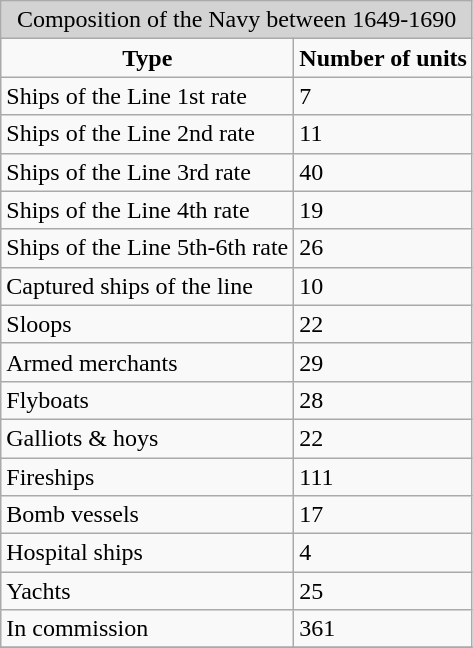<table class="wikitable" align="center" style="margin-left: 1em;" style="font-size: 80%;">
<tr>
<td colspan="2" align="center" cellspacing="0" style="background:lightgrey; color:black">Composition of the Navy between 1649-1690</td>
</tr>
<tr>
<td align=center rowspan=1><strong>Type</strong></td>
<td align=center rowspan=1><strong>Number of units</strong> </td>
</tr>
<tr>
<td>Ships of the Line 1st rate</td>
<td>7</td>
</tr>
<tr>
<td>Ships of the Line 2nd rate</td>
<td>11</td>
</tr>
<tr>
<td>Ships of the Line 3rd rate</td>
<td>40</td>
</tr>
<tr>
<td>Ships of the Line 4th rate</td>
<td>19</td>
</tr>
<tr>
<td>Ships of the Line 5th-6th rate</td>
<td>26</td>
</tr>
<tr>
<td>Captured ships of the line</td>
<td>10</td>
</tr>
<tr>
<td>Sloops</td>
<td>22</td>
</tr>
<tr>
<td>Armed merchants</td>
<td>29</td>
</tr>
<tr>
<td>Flyboats</td>
<td>28</td>
</tr>
<tr>
<td>Galliots & hoys</td>
<td>22</td>
</tr>
<tr>
<td>Fireships</td>
<td>111</td>
</tr>
<tr>
<td>Bomb vessels</td>
<td>17</td>
</tr>
<tr>
<td>Hospital ships</td>
<td>4</td>
</tr>
<tr>
<td>Yachts</td>
<td>25</td>
</tr>
<tr>
<td>In commission</td>
<td>361</td>
</tr>
<tr>
</tr>
</table>
